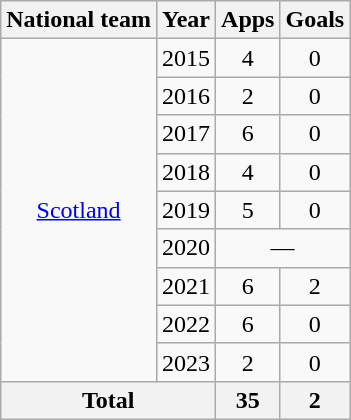<table class="wikitable" style="text-align:center">
<tr>
<th>National team</th>
<th>Year</th>
<th>Apps</th>
<th>Goals</th>
</tr>
<tr>
<td rowspan="9"><a href='#'>Scotland</a></td>
<td>2015</td>
<td>4</td>
<td>0</td>
</tr>
<tr>
<td>2016</td>
<td>2</td>
<td>0</td>
</tr>
<tr>
<td>2017</td>
<td>6</td>
<td>0</td>
</tr>
<tr>
<td>2018</td>
<td>4</td>
<td>0</td>
</tr>
<tr>
<td>2019</td>
<td>5</td>
<td>0</td>
</tr>
<tr>
<td>2020</td>
<td colspan=2>—</td>
</tr>
<tr>
<td>2021</td>
<td>6</td>
<td>2</td>
</tr>
<tr>
<td>2022</td>
<td>6</td>
<td>0</td>
</tr>
<tr>
<td>2023</td>
<td>2</td>
<td>0</td>
</tr>
<tr>
<th colspan=2>Total</th>
<th>35</th>
<th>2</th>
</tr>
</table>
